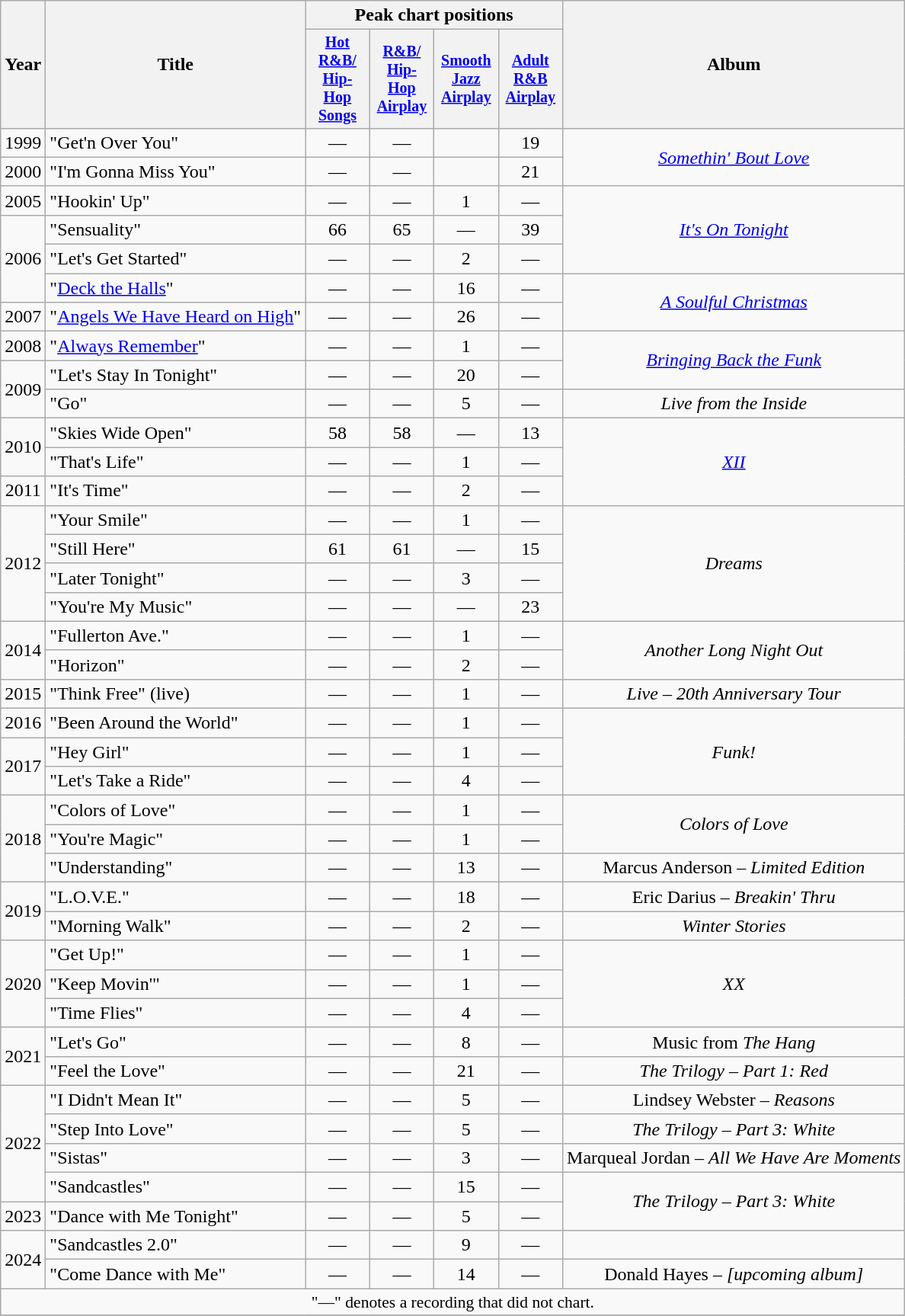<table class="wikitable" style="text-align:center";>
<tr>
<th rowspan="2">Year</th>
<th rowspan="2">Title</th>
<th colspan="4">Peak chart positions</th>
<th rowspan="2">Album</th>
</tr>
<tr style="font-size:smaller;">
<th style="width:50px;"><a href='#'>Hot R&B/<br>Hip-Hop<br>Songs</a><br></th>
<th style="width:50px;"><a href='#'>R&B/<br>Hip-Hop<br>Airplay</a><br></th>
<th style="width:50px;"><a href='#'>Smooth Jazz<br>Airplay</a><br></th>
<th style="width:50px;"><a href='#'>Adult R&B<br>Airplay</a><br></th>
</tr>
<tr>
<td>1999</td>
<td align="left">"Get'n Over You"</td>
<td>—</td>
<td>—</td>
<td></td>
<td>19</td>
<td rowspan="2"><em><a href='#'>Somethin' Bout Love</a></em></td>
</tr>
<tr>
<td>2000</td>
<td align="left">"I'm Gonna Miss You"</td>
<td>—</td>
<td>—</td>
<td></td>
<td>21</td>
</tr>
<tr>
<td>2005</td>
<td align="left">"Hookin' Up"</td>
<td>—</td>
<td>—</td>
<td>1</td>
<td>—</td>
<td rowspan="3"><em><a href='#'>It's On Tonight</a></em></td>
</tr>
<tr>
<td rowspan="3">2006</td>
<td align="left">"Sensuality"</td>
<td>66</td>
<td>65</td>
<td>—</td>
<td>39</td>
</tr>
<tr>
<td align="left">"Let's Get Started"</td>
<td>—</td>
<td>—</td>
<td>2</td>
<td>—</td>
</tr>
<tr>
<td align="left">"<a href='#'>Deck the Halls</a>"</td>
<td>—</td>
<td>—</td>
<td>16</td>
<td>—</td>
<td rowspan="2"><em><a href='#'>A Soulful Christmas</a></em></td>
</tr>
<tr>
<td>2007</td>
<td align="left">"<a href='#'>Angels We Have Heard on High</a>"</td>
<td>—</td>
<td>—</td>
<td>26</td>
<td>—</td>
</tr>
<tr>
<td>2008</td>
<td align="left">"<a href='#'>Always Remember</a>"</td>
<td>—</td>
<td>—</td>
<td>1</td>
<td>—</td>
<td rowspan="2"><em><a href='#'>Bringing Back the Funk</a></em></td>
</tr>
<tr>
<td rowspan="2">2009</td>
<td align="left">"Let's Stay In Tonight"</td>
<td>—</td>
<td>—</td>
<td>20</td>
<td>—</td>
</tr>
<tr>
<td align="left">"Go"</td>
<td>—</td>
<td>—</td>
<td>5</td>
<td>—</td>
<td><em>Live from the Inside</em></td>
</tr>
<tr>
<td rowspan="2">2010</td>
<td align="left">"Skies Wide Open"</td>
<td>58</td>
<td>58</td>
<td>—</td>
<td>13</td>
<td rowspan="3"><em><a href='#'>XII</a></em></td>
</tr>
<tr>
<td align="left">"That's Life"</td>
<td>—</td>
<td>—</td>
<td>1</td>
<td>—</td>
</tr>
<tr>
<td>2011</td>
<td align="left">"It's Time"</td>
<td>—</td>
<td>—</td>
<td>2</td>
<td>—</td>
</tr>
<tr>
<td rowspan="4">2012</td>
<td align="left">"Your Smile"</td>
<td>—</td>
<td>—</td>
<td>1</td>
<td>—</td>
<td rowspan="4"><em>Dreams</em></td>
</tr>
<tr>
<td align="left">"Still Here"</td>
<td>61</td>
<td>61</td>
<td>—</td>
<td>15</td>
</tr>
<tr>
<td align="left">"Later Tonight"</td>
<td>—</td>
<td>—</td>
<td>3</td>
<td>—</td>
</tr>
<tr>
<td align="left">"You're My Music"</td>
<td>—</td>
<td>—</td>
<td>—</td>
<td>23</td>
</tr>
<tr>
<td rowspan="2">2014</td>
<td align="left">"Fullerton Ave."</td>
<td>—</td>
<td>—</td>
<td>1</td>
<td>—</td>
<td rowspan="2"><em>Another Long Night Out</em></td>
</tr>
<tr>
<td align="left">"Horizon"</td>
<td>—</td>
<td>—</td>
<td>2</td>
<td>—</td>
</tr>
<tr>
<td>2015</td>
<td align="left">"Think Free" (live)</td>
<td>—</td>
<td>—</td>
<td>1</td>
<td>—</td>
<td><em>Live – 20th Anniversary Tour</em></td>
</tr>
<tr>
<td>2016</td>
<td align="left">"Been Around the World"</td>
<td>—</td>
<td>—</td>
<td>1</td>
<td>—</td>
<td rowspan="3"><em>Funk!</em></td>
</tr>
<tr>
<td rowspan="2">2017</td>
<td align="left">"Hey Girl"</td>
<td>—</td>
<td>—</td>
<td>1</td>
<td>—</td>
</tr>
<tr>
<td align="left">"Let's Take a Ride"</td>
<td>—</td>
<td>—</td>
<td>4</td>
<td>—</td>
</tr>
<tr>
<td rowspan="3">2018</td>
<td align="left">"Colors of Love"</td>
<td>—</td>
<td>—</td>
<td>1</td>
<td>—</td>
<td rowspan="2"><em>Colors of Love</em></td>
</tr>
<tr>
<td align="left">"You're Magic"</td>
<td>—</td>
<td>—</td>
<td>1</td>
<td>—</td>
</tr>
<tr>
<td align="left">"Understanding"</td>
<td>—</td>
<td>—</td>
<td>13</td>
<td>—</td>
<td>Marcus Anderson – <em>Limited Edition</em></td>
</tr>
<tr>
<td rowspan="2">2019</td>
<td align="left">"L.O.V.E."</td>
<td>—</td>
<td>—</td>
<td>18</td>
<td>—</td>
<td>Eric Darius – <em>Breakin' Thru</em></td>
</tr>
<tr>
<td align="left">"Morning Walk"</td>
<td>—</td>
<td>—</td>
<td>2</td>
<td>—</td>
<td><em>Winter Stories</em></td>
</tr>
<tr>
<td rowspan="3">2020</td>
<td align="left">"Get Up!"</td>
<td>—</td>
<td>—</td>
<td>1</td>
<td>—</td>
<td rowspan="3"><em>XX</em></td>
</tr>
<tr>
<td align="left">"Keep Movin'"</td>
<td>—</td>
<td>—</td>
<td>1</td>
<td>—</td>
</tr>
<tr>
<td align="left">"Time Flies"</td>
<td>—</td>
<td>—</td>
<td>4</td>
<td>—</td>
</tr>
<tr>
<td rowspan="2">2021</td>
<td align="left">"Let's Go"</td>
<td>—</td>
<td>—</td>
<td>8</td>
<td>—</td>
<td>Music from <em>The Hang</em></td>
</tr>
<tr>
<td align="left">"Feel the Love"</td>
<td>—</td>
<td>—</td>
<td>21</td>
<td>—</td>
<td><em>The Trilogy – Part 1: Red</em></td>
</tr>
<tr>
<td rowspan="4">2022</td>
<td align="left">"I Didn't Mean It"</td>
<td>—</td>
<td>—</td>
<td>5</td>
<td>—</td>
<td>Lindsey Webster – <em>Reasons</em></td>
</tr>
<tr>
<td align="left">"Step Into Love"</td>
<td>—</td>
<td>—</td>
<td>5</td>
<td>—</td>
<td><em>The Trilogy – Part 3: White</em></td>
</tr>
<tr>
<td align="left">"Sistas"</td>
<td>—</td>
<td>—</td>
<td>3</td>
<td>—</td>
<td>Marqueal Jordan – <em>All We Have Are Moments</em></td>
</tr>
<tr>
<td align="left">"Sandcastles"</td>
<td>—</td>
<td>—</td>
<td>15</td>
<td>—</td>
<td rowspan="2"><em>The Trilogy – Part 3: White</em></td>
</tr>
<tr>
<td>2023</td>
<td align="left">"Dance with Me Tonight"</td>
<td>—</td>
<td>—</td>
<td>5</td>
<td>—</td>
</tr>
<tr>
<td rowspan="2">2024</td>
<td align="left">"Sandcastles 2.0"</td>
<td>—</td>
<td>—</td>
<td>9</td>
<td>—</td>
<td></td>
</tr>
<tr>
<td align="left">"Come Dance with Me"</td>
<td>—</td>
<td>—</td>
<td>14</td>
<td>—</td>
<td>Donald Hayes – <em>[upcoming album]</em></td>
</tr>
<tr>
<td colspan="7" style="font-size:90%">"—" denotes a recording that did not chart.</td>
</tr>
<tr>
</tr>
</table>
